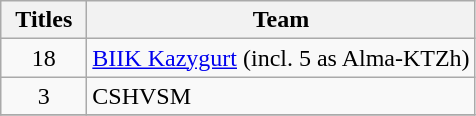<table class="wikitable" style="text-align: center;">
<tr>
<th width=50>Titles</th>
<th>Team</th>
</tr>
<tr>
<td align="center">18</td>
<td align="left"><a href='#'>BIIK Kazygurt</a> (incl. 5 as Alma-KTZh)</td>
</tr>
<tr>
<td align="center">3</td>
<td align="left">CSHVSM</td>
</tr>
<tr>
</tr>
</table>
